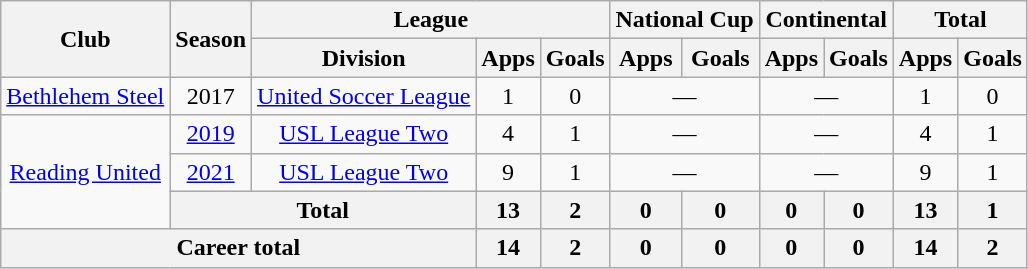<table class=wikitable style=text-align:center>
<tr>
<th rowspan=2>Club</th>
<th rowspan=2>Season</th>
<th colspan=3>League</th>
<th colspan=2>National Cup</th>
<th colspan=2>Continental</th>
<th colspan=2>Total</th>
</tr>
<tr>
<th>Division</th>
<th>Apps</th>
<th>Goals</th>
<th>Apps</th>
<th>Goals</th>
<th>Apps</th>
<th>Goals</th>
<th>Apps</th>
<th>Goals</th>
</tr>
<tr>
<td rowspan=1><a href='#'>Bethlehem Steel</a></td>
<td>2017</td>
<td><a href='#'>United Soccer League</a></td>
<td>1</td>
<td>0</td>
<td colspan=2>—</td>
<td colspan=2>—</td>
<td>1</td>
<td>0</td>
</tr>
<tr>
<td rowspan=3><a href='#'>Reading United</a></td>
<td><a href='#'>2019</a></td>
<td><a href='#'>USL League Two</a></td>
<td>4</td>
<td>1</td>
<td colspan=2>—</td>
<td colspan=2>—</td>
<td>4</td>
<td>1</td>
</tr>
<tr>
<td><a href='#'>2021</a></td>
<td><a href='#'>USL League Two</a></td>
<td>9</td>
<td>1</td>
<td colspan=2>—</td>
<td colspan=2>—</td>
<td>9</td>
<td>1</td>
</tr>
<tr>
<th colspan=2>Total</th>
<th>13</th>
<th>2</th>
<th>0</th>
<th>0</th>
<th>0</th>
<th>0</th>
<th>13</th>
<th>1</th>
</tr>
<tr>
<th colspan=3>Career total</th>
<th>14</th>
<th>2</th>
<th>0</th>
<th>0</th>
<th>0</th>
<th>0</th>
<th>14</th>
<th>2</th>
</tr>
</table>
